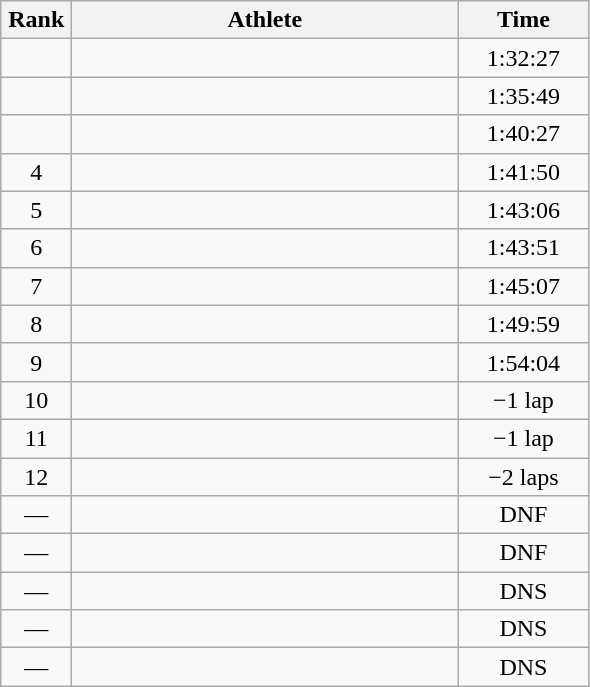<table class=wikitable style="text-align:center">
<tr>
<th width=40>Rank</th>
<th width=250>Athlete</th>
<th width=80>Time</th>
</tr>
<tr>
<td></td>
<td align=left></td>
<td>1:32:27</td>
</tr>
<tr>
<td></td>
<td align=left></td>
<td>1:35:49</td>
</tr>
<tr>
<td></td>
<td align=left></td>
<td>1:40:27</td>
</tr>
<tr>
<td>4</td>
<td align=left></td>
<td>1:41:50</td>
</tr>
<tr>
<td>5</td>
<td align=left></td>
<td>1:43:06</td>
</tr>
<tr>
<td>6</td>
<td align=left></td>
<td>1:43:51</td>
</tr>
<tr>
<td>7</td>
<td align=left></td>
<td>1:45:07</td>
</tr>
<tr>
<td>8</td>
<td align=left></td>
<td>1:49:59</td>
</tr>
<tr>
<td>9</td>
<td align=left></td>
<td>1:54:04</td>
</tr>
<tr>
<td>10</td>
<td align=left></td>
<td>−1 lap</td>
</tr>
<tr>
<td>11</td>
<td align=left></td>
<td>−1 lap</td>
</tr>
<tr>
<td>12</td>
<td align=left></td>
<td>−2 laps</td>
</tr>
<tr>
<td>—</td>
<td align=left></td>
<td>DNF</td>
</tr>
<tr>
<td>—</td>
<td align=left></td>
<td>DNF</td>
</tr>
<tr>
<td>—</td>
<td align=left></td>
<td>DNS</td>
</tr>
<tr>
<td>—</td>
<td align=left></td>
<td>DNS</td>
</tr>
<tr>
<td>—</td>
<td align=left></td>
<td>DNS</td>
</tr>
</table>
